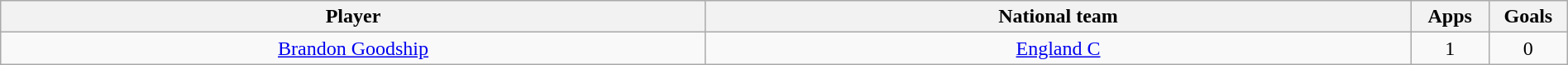<table class="wikitable" style="text-align:center" width=100%>
<tr>
<th width=45%>Player</th>
<th width=45%>National team</th>
<th width=5%>Apps</th>
<th width=5%>Goals</th>
</tr>
<tr>
<td> <a href='#'>Brandon Goodship</a></td>
<td><a href='#'>England C</a></td>
<td>1</td>
<td>0</td>
</tr>
</table>
